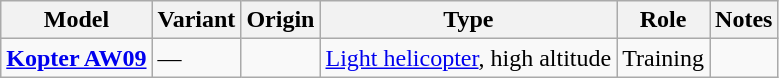<table class="wikitable sortable">
<tr>
<th scope=col>Model</th>
<th scope=col>Variant</th>
<th scope=col>Origin</th>
<th scope=col>Type</th>
<th scope=col>Role</th>
<th scope=col>Notes</th>
</tr>
<tr>
<td><strong><a href='#'>Kopter AW09</a></strong></td>
<td>—</td>
<td><small></small></td>
<td><a href='#'>Light helicopter</a>, high altitude</td>
<td>Training</td>
<td></td>
</tr>
</table>
